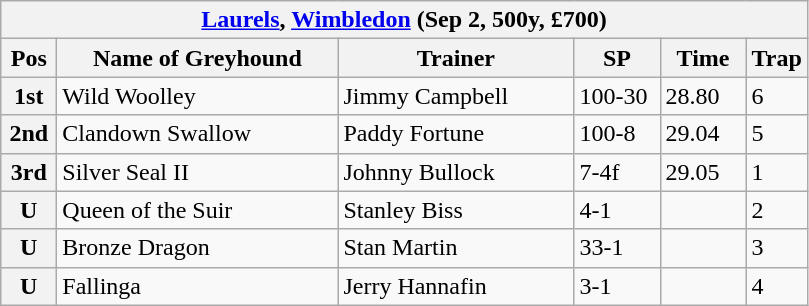<table class="wikitable">
<tr>
<th colspan="6"><a href='#'>Laurels</a>, <a href='#'>Wimbledon</a> (Sep 2, 500y, £700)</th>
</tr>
<tr>
<th width=30>Pos</th>
<th width=180>Name of Greyhound</th>
<th width=150>Trainer</th>
<th width=50>SP</th>
<th width=50>Time</th>
<th width=30>Trap</th>
</tr>
<tr>
<th>1st</th>
<td>Wild Woolley</td>
<td>Jimmy Campbell</td>
<td>100-30</td>
<td>28.80</td>
<td>6</td>
</tr>
<tr>
<th>2nd</th>
<td>Clandown Swallow</td>
<td>Paddy Fortune</td>
<td>100-8</td>
<td>29.04</td>
<td>5</td>
</tr>
<tr>
<th>3rd</th>
<td>Silver Seal II</td>
<td>Johnny Bullock</td>
<td>7-4f</td>
<td>29.05</td>
<td>1</td>
</tr>
<tr>
<th>U</th>
<td>Queen of the Suir</td>
<td>Stanley Biss</td>
<td>4-1</td>
<td></td>
<td>2</td>
</tr>
<tr>
<th>U</th>
<td>Bronze Dragon</td>
<td>Stan Martin</td>
<td>33-1</td>
<td></td>
<td>3</td>
</tr>
<tr>
<th>U</th>
<td>Fallinga</td>
<td>Jerry Hannafin</td>
<td>3-1</td>
<td></td>
<td>4</td>
</tr>
</table>
